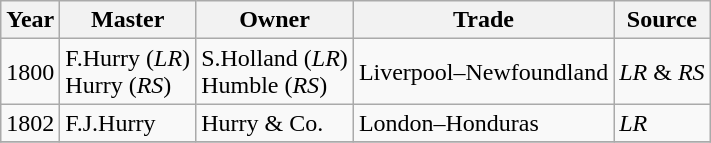<table class=" wikitable">
<tr>
<th>Year</th>
<th>Master</th>
<th>Owner</th>
<th>Trade</th>
<th>Source</th>
</tr>
<tr>
<td>1800</td>
<td>F.Hurry (<em>LR</em>)<br>Hurry (<em>RS</em>)</td>
<td>S.Holland (<em>LR</em>)<br>Humble (<em>RS</em>)</td>
<td>Liverpool–Newfoundland</td>
<td><em>LR</em> & <em>RS</em></td>
</tr>
<tr>
<td>1802</td>
<td>F.J.Hurry</td>
<td>Hurry & Co.</td>
<td>London–Honduras</td>
<td><em>LR</em></td>
</tr>
<tr>
</tr>
</table>
